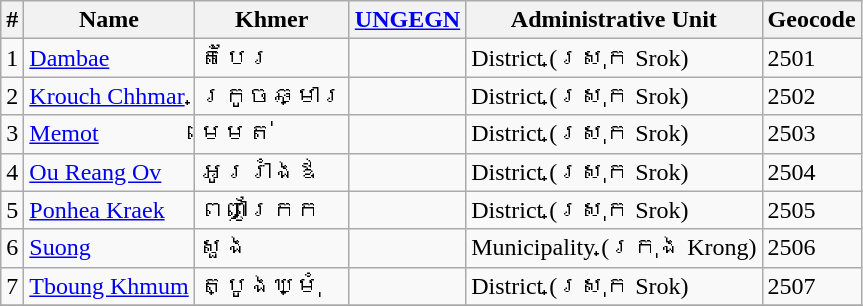<table class="wikitable sortable">
<tr>
<th>#</th>
<th>Name</th>
<th>Khmer</th>
<th><a href='#'>UNGEGN</a></th>
<th>Administrative Unit</th>
<th>Geocode</th>
</tr>
<tr>
<td>1</td>
<td><a href='#'>Dambae</a></td>
<td>តំបែរ</td>
<td></td>
<td>District (ស្រុក Srok)</td>
<td>2501</td>
</tr>
<tr>
<td>2</td>
<td><a href='#'>Krouch Chhmar</a></td>
<td>ក្រូចឆ្មារ</td>
<td></td>
<td>District (ស្រុក Srok)</td>
<td>2502</td>
</tr>
<tr>
<td>3</td>
<td><a href='#'>Memot</a></td>
<td>មេមត់</td>
<td></td>
<td>District (ស្រុក Srok)</td>
<td>2503</td>
</tr>
<tr>
<td>4</td>
<td><a href='#'>Ou Reang Ov</a></td>
<td>អូររាំងឪ</td>
<td></td>
<td>District (ស្រុក Srok)</td>
<td>2504</td>
</tr>
<tr>
<td>5</td>
<td><a href='#'>Ponhea Kraek</a></td>
<td>ពញាក្រែក</td>
<td></td>
<td>District (ស្រុក Srok)</td>
<td>2505</td>
</tr>
<tr>
<td>6</td>
<td><a href='#'>Suong</a></td>
<td>សួង</td>
<td></td>
<td>Municipality (ក្រុង Krong)</td>
<td>2506</td>
</tr>
<tr>
<td>7</td>
<td><a href='#'>Tboung Khmum</a></td>
<td>ត្បូងឃ្មុំ</td>
<td></td>
<td>District (ស្រុក Srok)</td>
<td>2507</td>
</tr>
<tr>
</tr>
</table>
